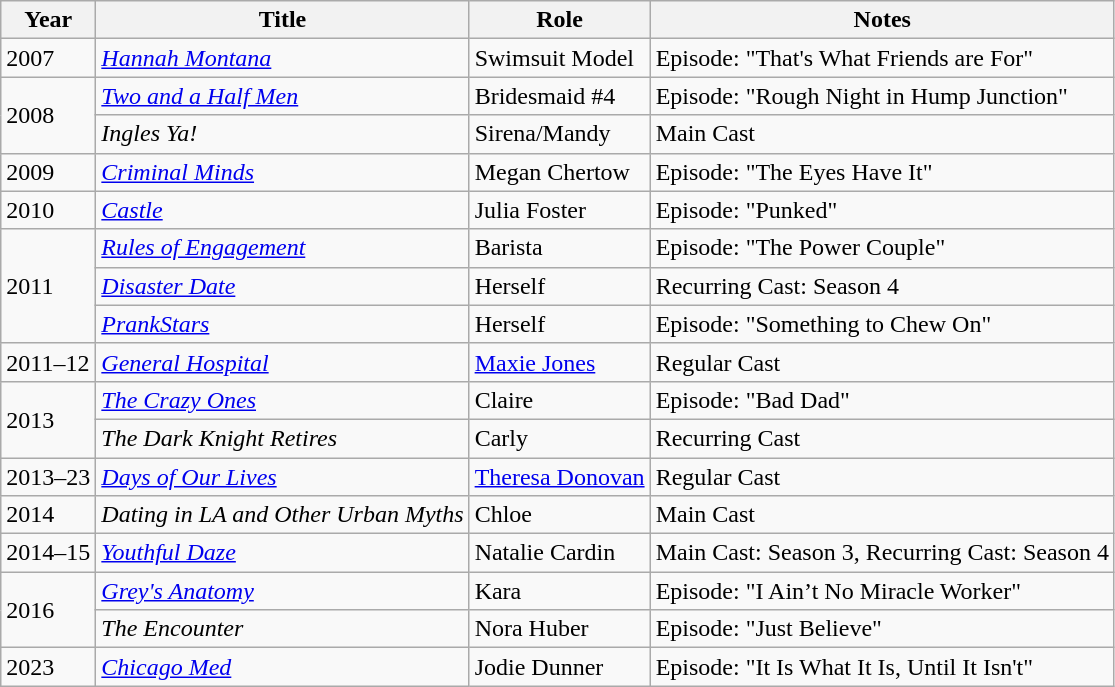<table class="wikitable sortable">
<tr>
<th>Year</th>
<th>Title</th>
<th>Role</th>
<th>Notes</th>
</tr>
<tr>
<td>2007</td>
<td><em><a href='#'>Hannah Montana</a></em></td>
<td>Swimsuit Model</td>
<td>Episode: "That's What Friends are For"</td>
</tr>
<tr>
<td rowspan="2">2008</td>
<td><em><a href='#'>Two and a Half Men</a></em></td>
<td>Bridesmaid #4</td>
<td>Episode: "Rough Night in Hump Junction"</td>
</tr>
<tr>
<td><em>Ingles Ya!</em></td>
<td>Sirena/Mandy</td>
<td>Main Cast</td>
</tr>
<tr>
<td>2009</td>
<td><em><a href='#'>Criminal Minds</a></em></td>
<td>Megan Chertow</td>
<td>Episode: "The Eyes Have It"</td>
</tr>
<tr>
<td>2010</td>
<td><em><a href='#'>Castle</a></em></td>
<td>Julia Foster</td>
<td>Episode: "Punked"</td>
</tr>
<tr>
<td rowspan="3">2011</td>
<td><em><a href='#'>Rules of Engagement</a></em></td>
<td>Barista</td>
<td>Episode: "The Power Couple"</td>
</tr>
<tr>
<td><em><a href='#'>Disaster Date</a></em></td>
<td>Herself</td>
<td>Recurring Cast: Season 4</td>
</tr>
<tr>
<td><em><a href='#'>PrankStars</a></em></td>
<td>Herself</td>
<td>Episode: "Something to Chew On"</td>
</tr>
<tr>
<td>2011–12</td>
<td><em><a href='#'>General Hospital</a></em></td>
<td><a href='#'>Maxie Jones</a></td>
<td>Regular Cast</td>
</tr>
<tr>
<td rowspan="2">2013</td>
<td data-sort-value="Crazy Ones, The"><em><a href='#'>The Crazy Ones</a></em></td>
<td>Claire</td>
<td>Episode: "Bad Dad"</td>
</tr>
<tr>
<td data-sort-value="Dark Knight Retires, The"><em>The Dark Knight Retires</em></td>
<td>Carly</td>
<td>Recurring Cast</td>
</tr>
<tr>
<td>2013–23</td>
<td><em><a href='#'>Days of Our Lives</a></em></td>
<td><a href='#'>Theresa Donovan</a></td>
<td>Regular Cast</td>
</tr>
<tr>
<td>2014</td>
<td><em>Dating in LA and Other Urban Myths</em></td>
<td>Chloe</td>
<td>Main Cast</td>
</tr>
<tr>
<td>2014–15</td>
<td><em><a href='#'>Youthful Daze</a></em></td>
<td>Natalie Cardin</td>
<td>Main Cast: Season 3, Recurring Cast: Season 4</td>
</tr>
<tr>
<td rowspan="2">2016</td>
<td><em><a href='#'>Grey's Anatomy</a></em></td>
<td>Kara</td>
<td>Episode: "I Ain’t No Miracle Worker"</td>
</tr>
<tr>
<td data-sort-value="Encounter, The"><em>The Encounter</em></td>
<td>Nora Huber</td>
<td>Episode: "Just Believe"</td>
</tr>
<tr>
<td>2023</td>
<td><em><a href='#'>Chicago Med</a></em></td>
<td>Jodie Dunner</td>
<td>Episode: "It Is What It Is, Until It Isn't"</td>
</tr>
</table>
